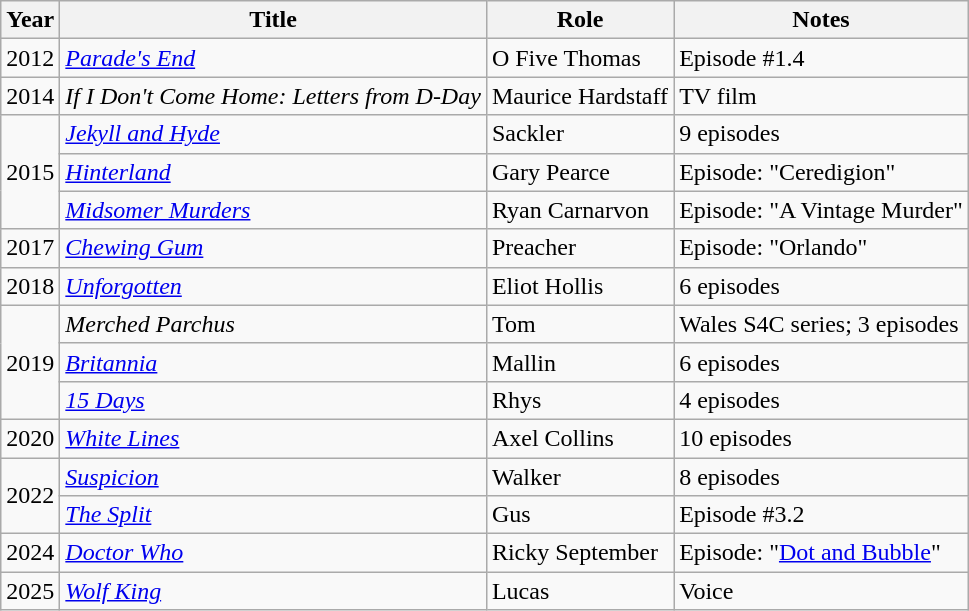<table class=" wikitable unsortable">
<tr>
<th>Year</th>
<th>Title</th>
<th>Role</th>
<th class="unsortable">Notes</th>
</tr>
<tr>
<td>2012</td>
<td><em><a href='#'>Parade's End</a></em></td>
<td>O Five Thomas</td>
<td>Episode #1.4</td>
</tr>
<tr>
<td>2014</td>
<td><em>If I Don't Come Home: Letters from D-Day</em></td>
<td>Maurice Hardstaff</td>
<td>TV film</td>
</tr>
<tr>
<td rowspan="3">2015</td>
<td><em><a href='#'>Jekyll and Hyde</a></em></td>
<td>Sackler</td>
<td>9 episodes</td>
</tr>
<tr>
<td><em><a href='#'>Hinterland</a></em></td>
<td>Gary Pearce</td>
<td>Episode: "Ceredigion"</td>
</tr>
<tr>
<td><em><a href='#'>Midsomer Murders</a></em></td>
<td>Ryan Carnarvon</td>
<td>Episode: "A Vintage Murder"</td>
</tr>
<tr>
<td>2017</td>
<td><em><a href='#'>Chewing Gum</a></em></td>
<td>Preacher</td>
<td>Episode: "Orlando"</td>
</tr>
<tr>
<td>2018</td>
<td><em><a href='#'>Unforgotten</a></em></td>
<td>Eliot Hollis</td>
<td>6 episodes</td>
</tr>
<tr>
<td rowspan="3">2019</td>
<td><em>Merched Parchus</em></td>
<td>Tom</td>
<td>Wales S4C series; 3 episodes</td>
</tr>
<tr>
<td><em><a href='#'>Britannia</a></em></td>
<td>Mallin</td>
<td>6 episodes</td>
</tr>
<tr>
<td><em><a href='#'>15 Days</a></em></td>
<td>Rhys</td>
<td>4 episodes</td>
</tr>
<tr>
<td>2020</td>
<td><em><a href='#'>White Lines</a></em></td>
<td>Axel Collins</td>
<td>10 episodes</td>
</tr>
<tr>
<td rowspan="2">2022</td>
<td><em><a href='#'>Suspicion</a></em></td>
<td>Walker</td>
<td>8 episodes</td>
</tr>
<tr>
<td><em><a href='#'>The Split</a></em></td>
<td>Gus</td>
<td>Episode #3.2</td>
</tr>
<tr>
<td>2024</td>
<td><em><a href='#'>Doctor Who</a></em></td>
<td>Ricky September</td>
<td>Episode: "<a href='#'>Dot and Bubble</a>"</td>
</tr>
<tr>
<td>2025</td>
<td><em><a href='#'>Wolf King</a></em></td>
<td>Lucas</td>
<td>Voice</td>
</tr>
</table>
